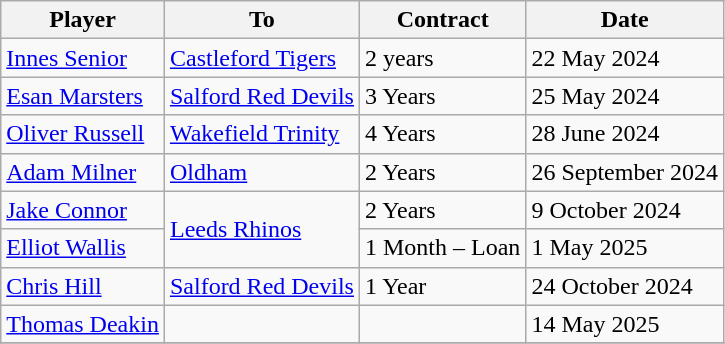<table class="wikitable">
<tr>
<th>Player</th>
<th>To</th>
<th>Contract</th>
<th>Date</th>
</tr>
<tr>
<td> <a href='#'>Innes Senior</a></td>
<td> <a href='#'>Castleford Tigers</a></td>
<td>2 years</td>
<td>22 May 2024</td>
</tr>
<tr>
<td> <a href='#'>Esan Marsters</a></td>
<td> <a href='#'>Salford Red Devils</a></td>
<td>3 Years</td>
<td>25 May 2024</td>
</tr>
<tr>
<td> <a href='#'>Oliver Russell</a></td>
<td> <a href='#'>Wakefield Trinity</a></td>
<td>4 Years</td>
<td>28 June 2024</td>
</tr>
<tr>
<td> <a href='#'>Adam Milner</a></td>
<td> <a href='#'>Oldham</a></td>
<td>2 Years</td>
<td>26 September 2024</td>
</tr>
<tr>
<td> <a href='#'>Jake Connor</a></td>
<td Rowspan=2> <a href='#'>Leeds Rhinos</a></td>
<td>2 Years</td>
<td>9 October 2024</td>
</tr>
<tr>
<td> <a href='#'>Elliot Wallis</a></td>
<td>1 Month – Loan</td>
<td>1 May 2025</td>
</tr>
<tr>
<td> <a href='#'>Chris Hill</a></td>
<td> <a href='#'>Salford Red Devils</a></td>
<td>1 Year</td>
<td>24 October 2024</td>
</tr>
<tr>
<td> <a href='#'>Thomas Deakin</a></td>
<td></td>
<td></td>
<td>14 May 2025</td>
</tr>
<tr>
</tr>
</table>
